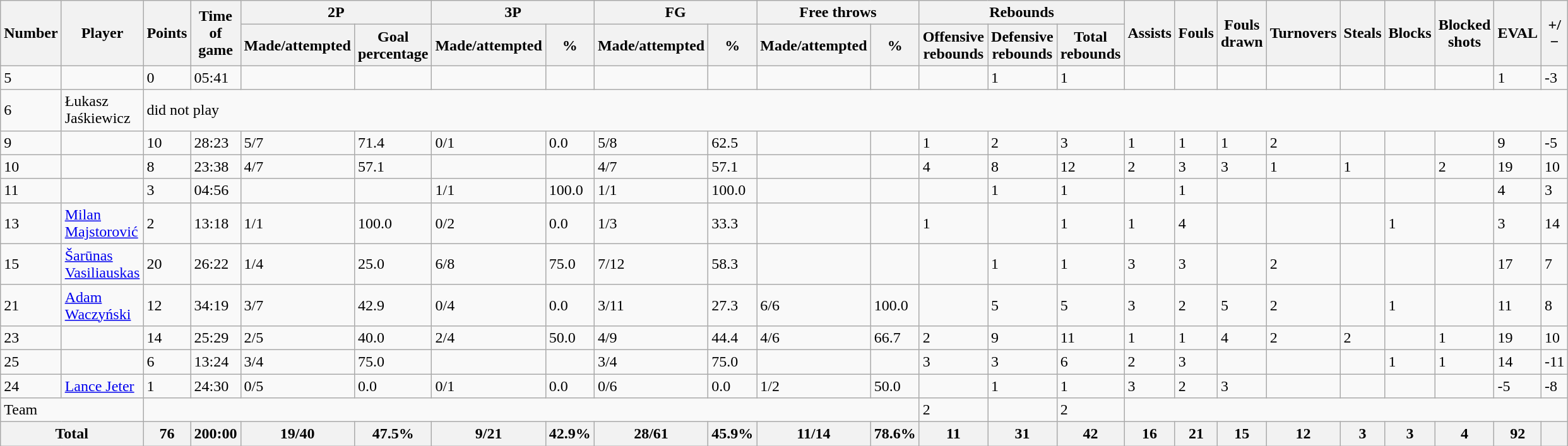<table class="wikitable" width="100%">
<tr>
<th rowspan="2">Number</th>
<th rowspan="2">Player</th>
<th rowspan="2">Points</th>
<th rowspan="2">Time of game</th>
<th colspan="2">2P</th>
<th colspan="2">3P</th>
<th colspan="2">FG</th>
<th colspan="2">Free throws</th>
<th colspan="3">Rebounds</th>
<th rowspan="2" width="17">Assists</th>
<th rowspan="2" width="17">Fouls</th>
<th rowspan="2" width="17">Fouls drawn</th>
<th rowspan="2" width="17">Turnovers</th>
<th rowspan="2" width="17">Steals</th>
<th rowspan="2" width="17">Blocks</th>
<th rowspan="2" width="17">Blocked shots</th>
<th rowspan="2" width="20">EVAL</th>
<th rowspan="2" width="20">+/−</th>
</tr>
<tr>
<th>Made/attempted</th>
<th>Goal percentage</th>
<th>Made/attempted</th>
<th>%</th>
<th>Made/attempted</th>
<th>%</th>
<th>Made/attempted</th>
<th>%</th>
<th width="15">Offensive rebounds</th>
<th width="15">Defensive rebounds</th>
<th width="15">Total rebounds</th>
</tr>
<tr>
<td>5</td>
<td align="left"></td>
<td>0</td>
<td>05:41</td>
<td></td>
<td></td>
<td></td>
<td></td>
<td></td>
<td></td>
<td></td>
<td></td>
<td></td>
<td>1</td>
<td>1</td>
<td></td>
<td></td>
<td></td>
<td></td>
<td></td>
<td></td>
<td></td>
<td>1</td>
<td>-3</td>
</tr>
<tr>
<td>6</td>
<td align="left">Łukasz Jaśkiewicz</td>
<td colspan="22">did not play</td>
</tr>
<tr>
<td>9</td>
<td align="left"></td>
<td>10</td>
<td>28:23</td>
<td>5/7</td>
<td>71.4</td>
<td>0/1</td>
<td>0.0</td>
<td>5/8</td>
<td>62.5</td>
<td></td>
<td></td>
<td>1</td>
<td>2</td>
<td>3</td>
<td>1</td>
<td>1</td>
<td>1</td>
<td>2</td>
<td></td>
<td></td>
<td></td>
<td>9</td>
<td>-5</td>
</tr>
<tr>
<td>10</td>
<td align="left"></td>
<td>8</td>
<td>23:38</td>
<td>4/7</td>
<td>57.1</td>
<td></td>
<td></td>
<td>4/7</td>
<td>57.1</td>
<td></td>
<td></td>
<td>4</td>
<td>8</td>
<td>12</td>
<td>2</td>
<td>3</td>
<td>3</td>
<td>1</td>
<td>1</td>
<td></td>
<td>2</td>
<td>19</td>
<td>10</td>
</tr>
<tr>
<td>11</td>
<td align="left"></td>
<td>3</td>
<td>04:56</td>
<td></td>
<td></td>
<td>1/1</td>
<td>100.0</td>
<td>1/1</td>
<td>100.0</td>
<td></td>
<td></td>
<td></td>
<td>1</td>
<td>1</td>
<td></td>
<td>1</td>
<td></td>
<td></td>
<td></td>
<td></td>
<td></td>
<td>4</td>
<td>3</td>
</tr>
<tr>
<td>13</td>
<td align="left"><a href='#'>Milan Majstorović</a></td>
<td>2</td>
<td>13:18</td>
<td>1/1</td>
<td>100.0</td>
<td>0/2</td>
<td>0.0</td>
<td>1/3</td>
<td>33.3</td>
<td></td>
<td></td>
<td>1</td>
<td></td>
<td>1</td>
<td>1</td>
<td>4</td>
<td></td>
<td></td>
<td></td>
<td>1</td>
<td></td>
<td>3</td>
<td>14</td>
</tr>
<tr>
<td>15</td>
<td align="left"><a href='#'>Šarūnas Vasiliauskas</a></td>
<td>20</td>
<td>26:22</td>
<td>1/4</td>
<td>25.0</td>
<td>6/8</td>
<td>75.0</td>
<td>7/12</td>
<td>58.3</td>
<td></td>
<td></td>
<td></td>
<td>1</td>
<td>1</td>
<td>3</td>
<td>3</td>
<td></td>
<td>2</td>
<td></td>
<td></td>
<td></td>
<td>17</td>
<td>7</td>
</tr>
<tr>
<td>21</td>
<td align="left"><a href='#'>Adam Waczyński</a></td>
<td>12</td>
<td>34:19</td>
<td>3/7</td>
<td>42.9</td>
<td>0/4</td>
<td>0.0</td>
<td>3/11</td>
<td>27.3</td>
<td>6/6</td>
<td>100.0</td>
<td></td>
<td>5</td>
<td>5</td>
<td>3</td>
<td>2</td>
<td>5</td>
<td>2</td>
<td></td>
<td>1</td>
<td></td>
<td>11</td>
<td>8</td>
</tr>
<tr>
<td>23</td>
<td align="left"></td>
<td>14</td>
<td>25:29</td>
<td>2/5</td>
<td>40.0</td>
<td>2/4</td>
<td>50.0</td>
<td>4/9</td>
<td>44.4</td>
<td>4/6</td>
<td>66.7</td>
<td>2</td>
<td>9</td>
<td>11</td>
<td>1</td>
<td>1</td>
<td>4</td>
<td>2</td>
<td>2</td>
<td></td>
<td>1</td>
<td>19</td>
<td>10</td>
</tr>
<tr>
<td>25</td>
<td align="left"></td>
<td>6</td>
<td>13:24</td>
<td>3/4</td>
<td>75.0</td>
<td></td>
<td></td>
<td>3/4</td>
<td>75.0</td>
<td></td>
<td></td>
<td>3</td>
<td>3</td>
<td>6</td>
<td>2</td>
<td>3</td>
<td></td>
<td></td>
<td></td>
<td>1</td>
<td>1</td>
<td>14</td>
<td>-11</td>
</tr>
<tr>
<td>24</td>
<td align="left"><a href='#'>Lance Jeter</a></td>
<td>1</td>
<td>24:30</td>
<td>0/5</td>
<td>0.0</td>
<td>0/1</td>
<td>0.0</td>
<td>0/6</td>
<td>0.0</td>
<td>1/2</td>
<td>50.0</td>
<td></td>
<td>1</td>
<td>1</td>
<td>3</td>
<td>2</td>
<td>3</td>
<td></td>
<td></td>
<td></td>
<td></td>
<td>-5</td>
<td>-8</td>
</tr>
<tr>
<td colspan="2">Team</td>
<td colspan="10"></td>
<td>2</td>
<td></td>
<td>2</td>
<td colspan="9"></td>
</tr>
<tr>
<th colspan="2">Total</th>
<th>76</th>
<th>200:00</th>
<th>19/40</th>
<th>47.5%</th>
<th>9/21</th>
<th>42.9%</th>
<th>28/61</th>
<th>45.9%</th>
<th>11/14</th>
<th>78.6%</th>
<th>11</th>
<th>31</th>
<th>42</th>
<th>16</th>
<th>21</th>
<th>15</th>
<th>12</th>
<th>3</th>
<th>3</th>
<th>4</th>
<th>92</th>
<th></th>
</tr>
</table>
